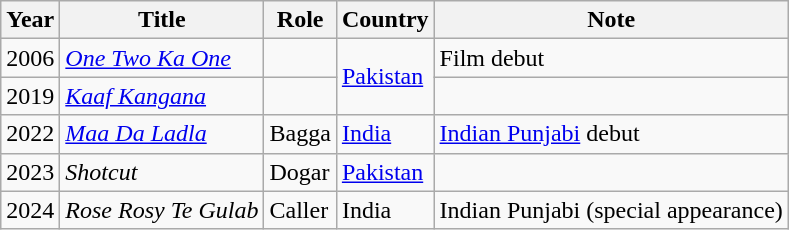<table class="wikitable sortable">
<tr>
<th>Year</th>
<th>Title</th>
<th>Role</th>
<th>Country</th>
<th>Note</th>
</tr>
<tr>
<td>2006</td>
<td><em><a href='#'>One Two Ka One</a></em></td>
<td></td>
<td rowspan="2"><a href='#'>Pakistan</a></td>
<td>Film debut</td>
</tr>
<tr>
<td>2019</td>
<td><em><a href='#'>Kaaf Kangana</a></em></td>
<td></td>
<td></td>
</tr>
<tr>
<td>2022</td>
<td><em><a href='#'>Maa Da Ladla</a></em></td>
<td>Bagga</td>
<td><a href='#'>India</a></td>
<td><a href='#'>Indian Punjabi</a> debut</td>
</tr>
<tr>
<td>2023</td>
<td><em>Shotcut</em></td>
<td>Dogar</td>
<td><a href='#'>Pakistan</a></td>
<td></td>
</tr>
<tr>
<td>2024</td>
<td><em>Rose Rosy Te Gulab</em></td>
<td>Caller</td>
<td>India</td>
<td>Indian Punjabi (special appearance)</td>
</tr>
</table>
